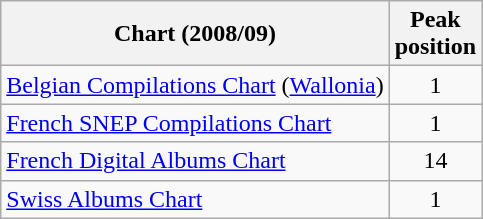<table class="wikitable sortable">
<tr>
<th>Chart (2008/09)</th>
<th>Peak<br>position</th>
</tr>
<tr>
<td><a href='#'>Belgian Compilations Chart</a> (<a href='#'>Wallonia</a>)</td>
<td align="center">1</td>
</tr>
<tr>
<td><a href='#'>French SNEP Compilations Chart</a></td>
<td align="center">1</td>
</tr>
<tr>
<td><a href='#'>French Digital Albums Chart</a></td>
<td align="center">14</td>
</tr>
<tr>
<td><a href='#'>Swiss Albums Chart</a></td>
<td align="center">1</td>
</tr>
</table>
